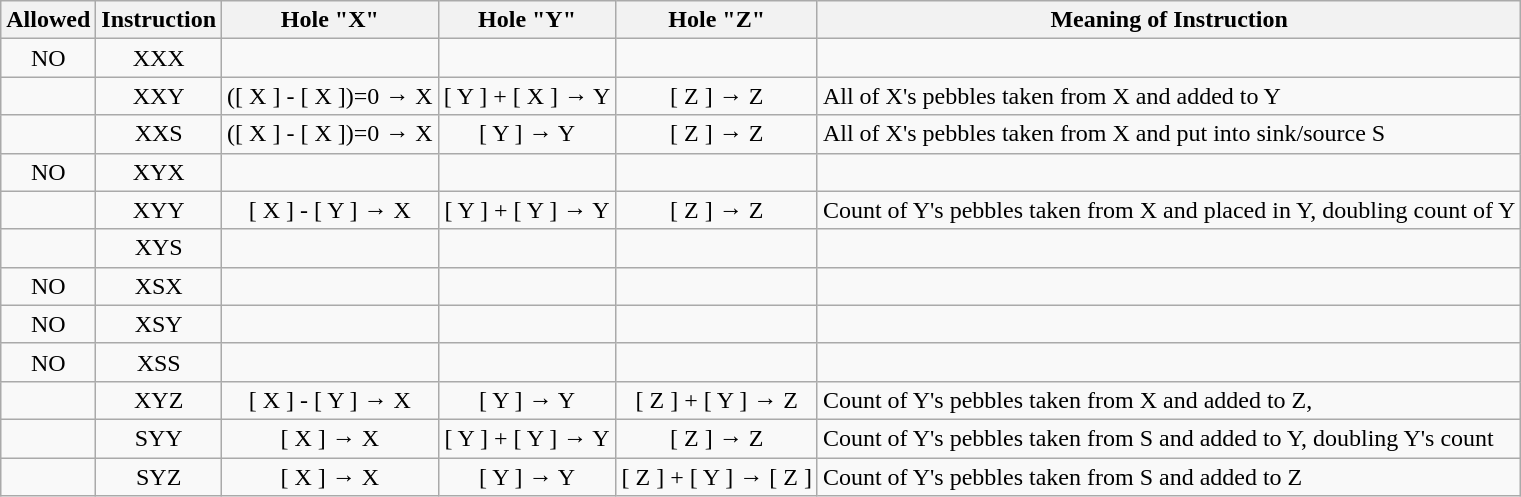<table class="wikitable" style="text-align: center; vertical-align: bottom">
<tr>
<th>Allowed</th>
<th>Instruction</th>
<th>Hole "X"</th>
<th>Hole "Y"</th>
<th>Hole "Z"</th>
<th>Meaning of Instruction</th>
</tr>
<tr>
<td>NO</td>
<td>XXX</td>
<td></td>
<td></td>
<td></td>
<td></td>
</tr>
<tr style="vertical-align: bottom">
<td></td>
<td>XXY</td>
<td>([ X ] - [ X ])=0 → X</td>
<td>[ Y ] + [ X ]  → Y</td>
<td>[ Z  ] → Z</td>
<td style="text-align: left">All of X's pebbles taken from X and added to Y</td>
</tr>
<tr style="vertical-align: bottom">
<td></td>
<td>XXS</td>
<td>([ X ] - [ X ])=0 → X</td>
<td>[ Y ] → Y</td>
<td>[ Z ] → Z</td>
<td style="text-align: left">All of X's pebbles taken from X and put into sink/source S</td>
</tr>
<tr>
<td>NO</td>
<td>XYX</td>
<td></td>
<td></td>
<td></td>
<td></td>
</tr>
<tr style="vertical-align: bottom">
<td></td>
<td>XYY</td>
<td>[ X ] - [ Y ]  → X</td>
<td>[ Y ] + [ Y ]  → Y</td>
<td>[ Z ] → Z</td>
<td style="text-align: left">Count of Y's pebbles taken from X and placed in Y, doubling count of Y</td>
</tr>
<tr>
<td></td>
<td>XYS</td>
<td></td>
<td></td>
<td></td>
<td></td>
</tr>
<tr>
<td>NO</td>
<td>XSX</td>
<td></td>
<td></td>
<td></td>
<td></td>
</tr>
<tr>
<td>NO</td>
<td>XSY</td>
<td></td>
<td></td>
<td></td>
<td></td>
</tr>
<tr>
<td>NO</td>
<td>XSS</td>
<td></td>
<td></td>
<td></td>
<td></td>
</tr>
<tr style="vertical-align: bottom">
<td></td>
<td>XYZ</td>
<td>[ X ] - [ Y ]  → X</td>
<td>[ Y ] → Y</td>
<td>[ Z ] + [ Y ]  → Z</td>
<td style="text-align: left">Count of Y's pebbles taken from X and added to Z,</td>
</tr>
<tr style="vertical-align: bottom">
<td></td>
<td>SYY</td>
<td>[ X ] → X</td>
<td>[ Y ] + [ Y ]  → Y</td>
<td>[ Z ] → Z</td>
<td style="text-align: left">Count of Y's pebbles taken from S and added to Y, doubling Y's count</td>
</tr>
<tr style="vertical-align: bottom">
<td></td>
<td>SYZ</td>
<td>[ X ] → X</td>
<td>[ Y ] → Y</td>
<td>[ Z ] + [ Y ]  → [ Z ]</td>
<td style="text-align: left">Count of Y's pebbles taken from S and added to Z</td>
</tr>
</table>
